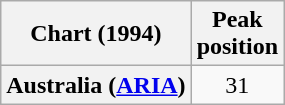<table class="wikitable plainrowheaders" style="text-align:center">
<tr>
<th>Chart (1994)</th>
<th>Peak<br>position</th>
</tr>
<tr>
<th scope="row">Australia (<a href='#'>ARIA</a>)</th>
<td>31</td>
</tr>
</table>
